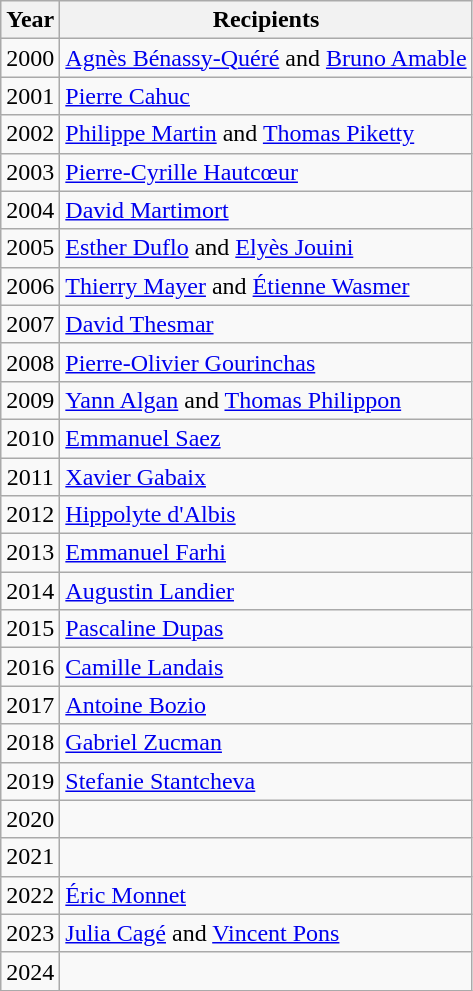<table class="wikitable sortable">
<tr>
<th>Year</th>
<th>Recipients</th>
</tr>
<tr>
<td align="center">2000</td>
<td><a href='#'>Agnès Bénassy-Quéré</a> and <a href='#'>Bruno Amable</a></td>
</tr>
<tr>
<td align="center">2001</td>
<td><a href='#'>Pierre Cahuc</a></td>
</tr>
<tr>
<td align="center">2002</td>
<td><a href='#'>Philippe Martin</a> and <a href='#'>Thomas Piketty</a></td>
</tr>
<tr>
<td align="center">2003</td>
<td><a href='#'>Pierre-Cyrille Hautcœur</a></td>
</tr>
<tr>
<td align="center">2004</td>
<td><a href='#'>David Martimort</a></td>
</tr>
<tr>
<td align="center">2005</td>
<td><a href='#'>Esther Duflo</a> and <a href='#'>Elyès Jouini</a></td>
</tr>
<tr>
<td align="center">2006</td>
<td><a href='#'>Thierry Mayer</a> and <a href='#'>Étienne Wasmer</a></td>
</tr>
<tr>
<td align="center">2007</td>
<td><a href='#'>David Thesmar</a></td>
</tr>
<tr>
<td align="center">2008</td>
<td><a href='#'>Pierre-Olivier Gourinchas</a></td>
</tr>
<tr>
<td align="center">2009</td>
<td><a href='#'>Yann Algan</a> and <a href='#'>Thomas Philippon</a></td>
</tr>
<tr>
<td align="center">2010</td>
<td><a href='#'>Emmanuel Saez</a></td>
</tr>
<tr>
<td align="center">2011</td>
<td><a href='#'>Xavier Gabaix</a></td>
</tr>
<tr>
<td align="center">2012</td>
<td><a href='#'>Hippolyte d'Albis</a></td>
</tr>
<tr>
<td align="center">2013</td>
<td><a href='#'>Emmanuel Farhi</a></td>
</tr>
<tr>
<td align="center">2014</td>
<td><a href='#'>Augustin Landier</a></td>
</tr>
<tr>
<td align="center">2015</td>
<td><a href='#'>Pascaline Dupas</a></td>
</tr>
<tr>
<td align="center">2016</td>
<td><a href='#'>Camille Landais</a></td>
</tr>
<tr>
<td align="center">2017</td>
<td><a href='#'>Antoine Bozio</a></td>
</tr>
<tr>
<td align="center">2018</td>
<td><a href='#'>Gabriel Zucman</a></td>
</tr>
<tr>
<td align="center">2019</td>
<td><a href='#'>Stefanie Stantcheva</a></td>
</tr>
<tr>
<td align="center">2020</td>
<td></td>
</tr>
<tr>
<td align="center">2021</td>
<td></td>
</tr>
<tr>
<td align="center">2022</td>
<td><a href='#'>Éric Monnet</a></td>
</tr>
<tr>
<td align="center">2023</td>
<td><a href='#'>Julia Cagé</a> and <a href='#'>Vincent Pons</a></td>
</tr>
<tr>
<td align="center">2024</td>
<td></td>
</tr>
</table>
